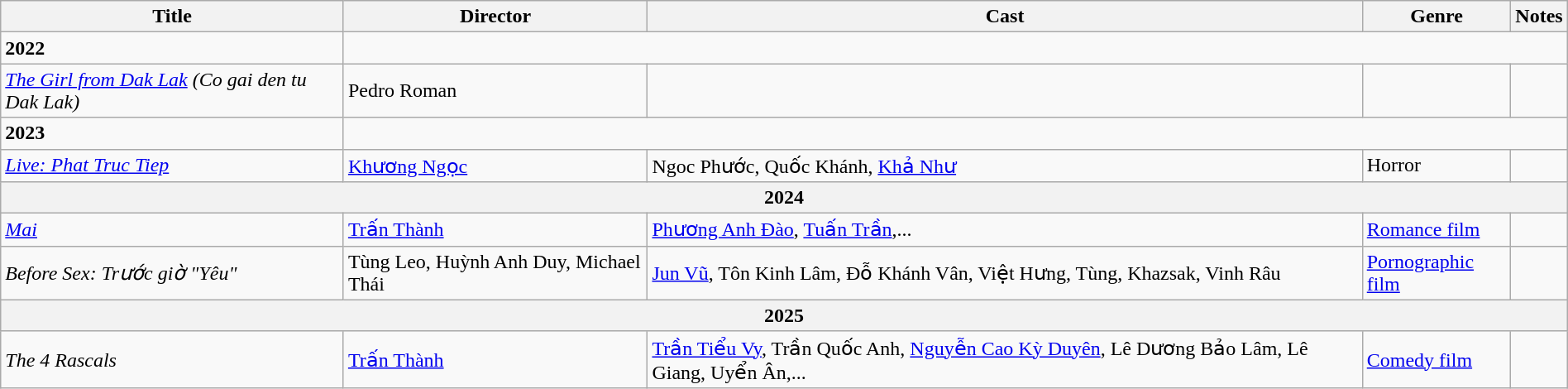<table class="wikitable sortable" width="100%">
<tr>
<th>Title</th>
<th>Director</th>
<th>Cast</th>
<th>Genre</th>
<th>Notes</th>
</tr>
<tr>
<td><strong>2022</strong></td>
</tr>
<tr>
<td><em><a href='#'>The Girl from Dak Lak</a> (Co gai den tu Dak Lak)</em></td>
<td>Pedro Roman</td>
<td></td>
<td></td>
<td></td>
</tr>
<tr>
<td><strong>2023</strong></td>
</tr>
<tr>
<td><em><a href='#'>Live: Phat Truc Tiep</a></em></td>
<td><a href='#'>Khương Ngọc</a></td>
<td>Ngoc Phước, Quốc Khánh, <a href='#'>Khả Như</a></td>
<td>Horror</td>
<td></td>
</tr>
<tr>
<th colspan="5">2024</th>
</tr>
<tr>
<td><em><a href='#'>Mai</a></em></td>
<td><a href='#'>Trấn Thành</a></td>
<td><a href='#'>Phương Anh Đào</a>, <a href='#'>Tuấn Trần</a>,...</td>
<td><a href='#'>Romance film</a></td>
<td></td>
</tr>
<tr>
<td><em>Before Sex: Trước giờ "Yêu"</em></td>
<td>Tùng Leo, Huỳnh Anh Duy, Michael Thái</td>
<td><a href='#'>Jun Vũ</a>, Tôn Kinh Lâm, Đỗ Khánh Vân, Việt Hưng, Tùng, Khazsak, Vinh Râu</td>
<td><a href='#'>Pornographic film</a></td>
<td></td>
</tr>
<tr>
<th colspan="5">2025</th>
</tr>
<tr>
<td><em>The 4 Rascals</em></td>
<td><a href='#'>Trấn Thành</a></td>
<td><a href='#'>Trần Tiểu Vy</a>, Trần Quốc Anh, <a href='#'>Nguyễn Cao Kỳ Duyên</a>, Lê Dương Bảo Lâm, Lê Giang, Uyển Ân,...</td>
<td><a href='#'>Comedy film</a></td>
<td></td>
</tr>
</table>
